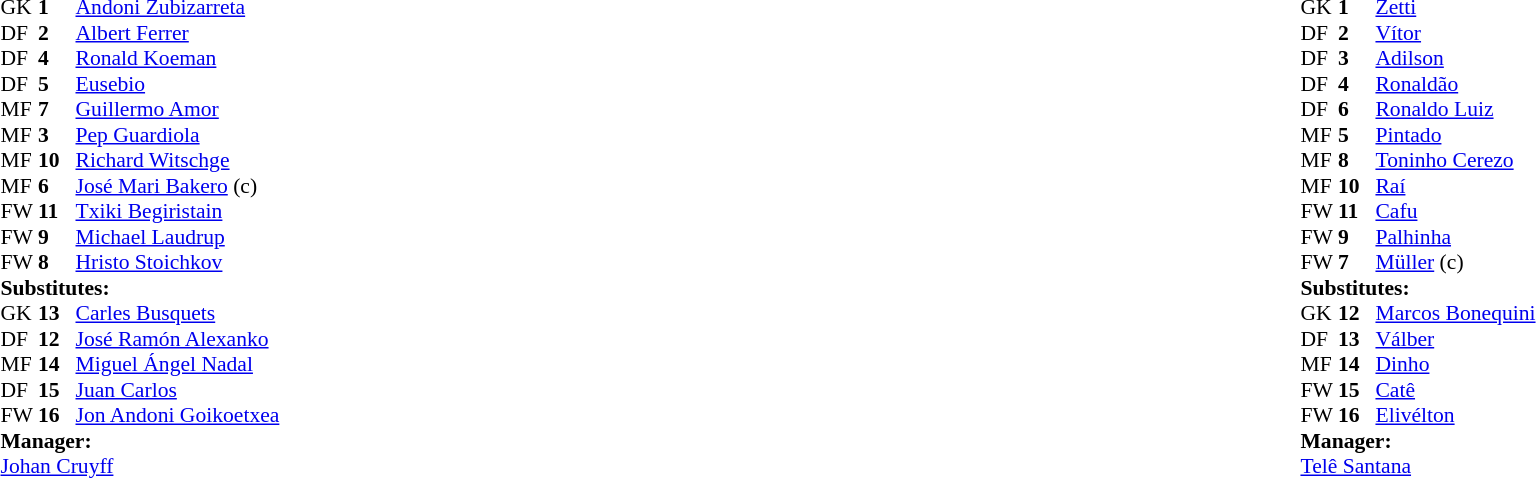<table width="100%">
<tr>
<td valign="top" width="40%"><br><table style="font-size: 90%" cellspacing="0" cellpadding="0">
<tr>
<td colspan="4"></td>
</tr>
<tr>
<th width=25></th>
<th width=25></th>
</tr>
<tr>
<td>GK</td>
<td><strong>1</strong></td>
<td> <a href='#'>Andoni Zubizarreta</a></td>
</tr>
<tr>
<td>DF</td>
<td><strong>2</strong></td>
<td> <a href='#'>Albert Ferrer</a></td>
<td></td>
</tr>
<tr>
<td>DF</td>
<td><strong>4</strong></td>
<td> <a href='#'>Ronald Koeman</a></td>
</tr>
<tr>
<td>DF</td>
<td><strong>5</strong></td>
<td> <a href='#'>Eusebio</a></td>
</tr>
<tr>
<td>MF</td>
<td><strong>7</strong></td>
<td> <a href='#'>Guillermo Amor</a></td>
</tr>
<tr>
<td>MF</td>
<td><strong>3</strong></td>
<td> <a href='#'>Pep Guardiola</a></td>
</tr>
<tr>
<td>MF</td>
<td><strong>10</strong></td>
<td> <a href='#'>Richard Witschge</a></td>
</tr>
<tr>
<td>MF</td>
<td><strong>6</strong></td>
<td> <a href='#'>José Mari Bakero</a> (c)</td>
<td></td>
<td></td>
</tr>
<tr>
<td>FW</td>
<td><strong>11</strong></td>
<td> <a href='#'>Txiki Begiristain</a></td>
<td></td>
<td></td>
</tr>
<tr>
<td>FW</td>
<td><strong>9</strong></td>
<td> <a href='#'>Michael Laudrup</a></td>
</tr>
<tr>
<td>FW</td>
<td><strong>8</strong></td>
<td> <a href='#'>Hristo Stoichkov</a></td>
</tr>
<tr>
<td colspan=3><strong>Substitutes:</strong></td>
</tr>
<tr>
<td>GK</td>
<td><strong>13</strong></td>
<td> <a href='#'>Carles Busquets</a></td>
</tr>
<tr>
<td>DF</td>
<td><strong>12</strong></td>
<td> <a href='#'>José Ramón Alexanko</a></td>
</tr>
<tr>
<td>MF</td>
<td><strong>14</strong></td>
<td> <a href='#'>Miguel Ángel Nadal</a></td>
<td></td>
<td></td>
</tr>
<tr>
<td>DF</td>
<td><strong>15</strong></td>
<td> <a href='#'>Juan Carlos</a></td>
</tr>
<tr>
<td>FW</td>
<td><strong>16</strong></td>
<td> <a href='#'>Jon Andoni Goikoetxea</a></td>
<td></td>
<td></td>
</tr>
<tr>
<td colspan=3><strong>Manager:</strong></td>
</tr>
<tr>
<td colspan=4> <a href='#'>Johan Cruyff</a></td>
</tr>
</table>
</td>
<td valign="top"></td>
<td valign="top" width="50%"><br><table style="font-size: 90%" cellspacing="0" cellpadding="0" align=center>
<tr>
<td colspan="4"></td>
</tr>
<tr>
<th width="25"></th>
<th width="25"></th>
</tr>
<tr>
<td>GK</td>
<td><strong>1</strong></td>
<td> <a href='#'>Zetti</a></td>
</tr>
<tr>
<td>DF</td>
<td><strong>2</strong></td>
<td> <a href='#'>Vítor</a></td>
</tr>
<tr>
<td>DF</td>
<td><strong>3</strong></td>
<td> <a href='#'>Adilson</a></td>
</tr>
<tr>
<td>DF</td>
<td><strong>4</strong></td>
<td> <a href='#'>Ronaldão</a></td>
<td></td>
</tr>
<tr>
<td>DF</td>
<td><strong>6</strong></td>
<td> <a href='#'>Ronaldo Luiz</a></td>
</tr>
<tr>
<td>MF</td>
<td><strong>5</strong></td>
<td> <a href='#'>Pintado</a></td>
</tr>
<tr>
<td>MF</td>
<td><strong>8</strong></td>
<td>  <a href='#'>Toninho Cerezo</a></td>
<td></td>
<td></td>
</tr>
<tr>
<td>MF</td>
<td><strong>10</strong></td>
<td> <a href='#'>Raí</a></td>
</tr>
<tr>
<td>FW</td>
<td><strong>11</strong></td>
<td> <a href='#'>Cafu</a></td>
</tr>
<tr>
<td>FW</td>
<td><strong>9</strong></td>
<td>  <a href='#'>Palhinha</a></td>
</tr>
<tr>
<td>FW</td>
<td><strong>7</strong></td>
<td> <a href='#'>Müller</a> (c)</td>
</tr>
<tr>
<td colspan=3><strong>Substitutes:</strong></td>
</tr>
<tr>
<td>GK</td>
<td><strong>12</strong></td>
<td> <a href='#'>Marcos Bonequini</a></td>
</tr>
<tr>
<td>DF</td>
<td><strong>13</strong></td>
<td> <a href='#'>Válber</a></td>
</tr>
<tr>
<td>MF</td>
<td><strong>14</strong></td>
<td> <a href='#'>Dinho</a></td>
<td></td>
<td></td>
</tr>
<tr>
<td>FW</td>
<td><strong>15</strong></td>
<td> <a href='#'>Catê</a></td>
</tr>
<tr>
<td>FW</td>
<td><strong>16</strong></td>
<td> <a href='#'>Elivélton</a></td>
</tr>
<tr>
<td colspan=3><strong>Manager:</strong></td>
</tr>
<tr>
<td colspan=4> <a href='#'>Telê Santana</a></td>
</tr>
</table>
</td>
</tr>
</table>
